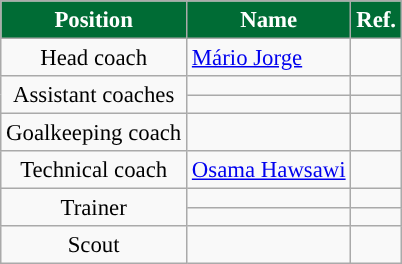<table class="wikitable plainrowheaders" style="text-align:center; font-size: 95%; border: 1px; text-align: middle; width=20%">
<tr>
<th style="background:#006C35; color:white; ">Position</th>
<th style="background:#006C35; color:white; ">Name</th>
<th style="background:#006C35; color:white; ">Ref.</th>
</tr>
<tr>
<td>Head coach</td>
<td align=left> <a href='#'>Mário Jorge</a></td>
<td></td>
</tr>
<tr>
<td rowspan=2>Assistant coaches</td>
<td align=left></td>
<td></td>
</tr>
<tr>
<td align=left></td>
<td></td>
</tr>
<tr>
<td>Goalkeeping coach</td>
<td align=left></td>
<td></td>
</tr>
<tr>
<td>Technical coach</td>
<td align=left> <a href='#'>Osama Hawsawi</a></td>
<td></td>
</tr>
<tr>
<td rowspan=2>Trainer</td>
<td align=left></td>
<td></td>
</tr>
<tr>
<td align=left></td>
<td></td>
</tr>
<tr>
<td>Scout</td>
<td align=left></td>
<td></td>
</tr>
</table>
